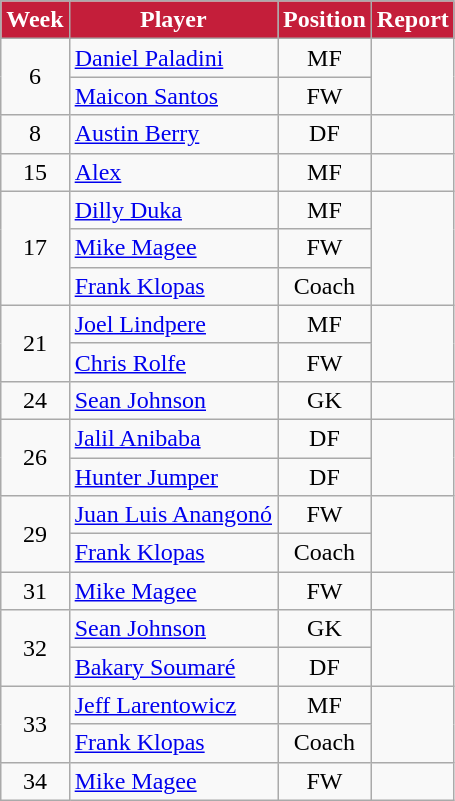<table class=wikitable>
<tr>
<th style="background:#C41E3A; color:white; text-align:center;">Week</th>
<th style="background:#C41E3A; color:white; text-align:center;">Player</th>
<th style="background:#C41E3A; color:white; text-align:center;">Position</th>
<th style="background:#C41E3A; color:white; text-align:center;">Report</th>
</tr>
<tr>
<td style="text-align:center;" rowspan="2">6</td>
<td> <a href='#'>Daniel Paladini</a></td>
<td style="text-align:center;">MF</td>
<td style="text-align:center;" rowspan="2"></td>
</tr>
<tr>
<td> <a href='#'>Maicon Santos</a></td>
<td style="text-align:center;">FW</td>
</tr>
<tr>
<td style="text-align:center;">8</td>
<td> <a href='#'>Austin Berry</a></td>
<td style="text-align:center;">DF</td>
<td style="text-align:center;"></td>
</tr>
<tr>
<td style="text-align:center;">15</td>
<td> <a href='#'>Alex</a></td>
<td style="text-align:center;">MF</td>
<td style="text-align:center;"></td>
</tr>
<tr>
<td style="text-align:center;" rowspan="3">17</td>
<td> <a href='#'>Dilly Duka</a></td>
<td style="text-align:center;">MF</td>
<td style="text-align:center;" rowspan="3"></td>
</tr>
<tr>
<td> <a href='#'>Mike Magee</a></td>
<td style="text-align:center;">FW</td>
</tr>
<tr>
<td> <a href='#'>Frank Klopas</a></td>
<td style="text-align:center;">Coach</td>
</tr>
<tr>
<td style="text-align:center;" rowspan="2">21</td>
<td> <a href='#'>Joel Lindpere</a></td>
<td style="text-align:center;">MF</td>
<td style="text-align:center;" rowspan="2"></td>
</tr>
<tr>
<td> <a href='#'>Chris Rolfe</a></td>
<td style="text-align:center;">FW</td>
</tr>
<tr>
<td style="text-align:center;">24</td>
<td> <a href='#'>Sean Johnson</a></td>
<td style="text-align:center;">GK</td>
<td style="text-align:center;"></td>
</tr>
<tr>
<td style="text-align:center;" rowspan="2">26</td>
<td> <a href='#'>Jalil Anibaba</a></td>
<td style="text-align:center;">DF</td>
<td style="text-align:center;" rowspan="2"></td>
</tr>
<tr>
<td> <a href='#'>Hunter Jumper</a></td>
<td style="text-align:center;">DF</td>
</tr>
<tr>
<td style="text-align:center;" rowspan="2">29</td>
<td> <a href='#'>Juan Luis Anangonó</a></td>
<td style="text-align:center;">FW</td>
<td style="text-align:center;" rowspan="2"></td>
</tr>
<tr>
<td> <a href='#'>Frank Klopas</a></td>
<td style="text-align:center;">Coach</td>
</tr>
<tr>
<td style="text-align:center;">31</td>
<td> <a href='#'>Mike Magee</a></td>
<td style="text-align:center;">FW</td>
<td style="text-align:center;"></td>
</tr>
<tr>
<td style="text-align:center;" rowspan="2">32</td>
<td> <a href='#'>Sean Johnson</a></td>
<td style="text-align:center;">GK</td>
<td style="text-align:center;" rowspan="2"></td>
</tr>
<tr>
<td> <a href='#'>Bakary Soumaré</a></td>
<td style="text-align:center;">DF</td>
</tr>
<tr>
<td style="text-align:center;" rowspan="2">33</td>
<td> <a href='#'>Jeff Larentowicz</a></td>
<td style="text-align:center;">MF</td>
<td style="text-align:center;" rowspan="2"></td>
</tr>
<tr>
<td> <a href='#'>Frank Klopas</a></td>
<td style="text-align:center;">Coach</td>
</tr>
<tr>
<td style="text-align:center;">34</td>
<td> <a href='#'>Mike Magee</a></td>
<td style="text-align:center;">FW</td>
<td style="text-align:center;"></td>
</tr>
</table>
